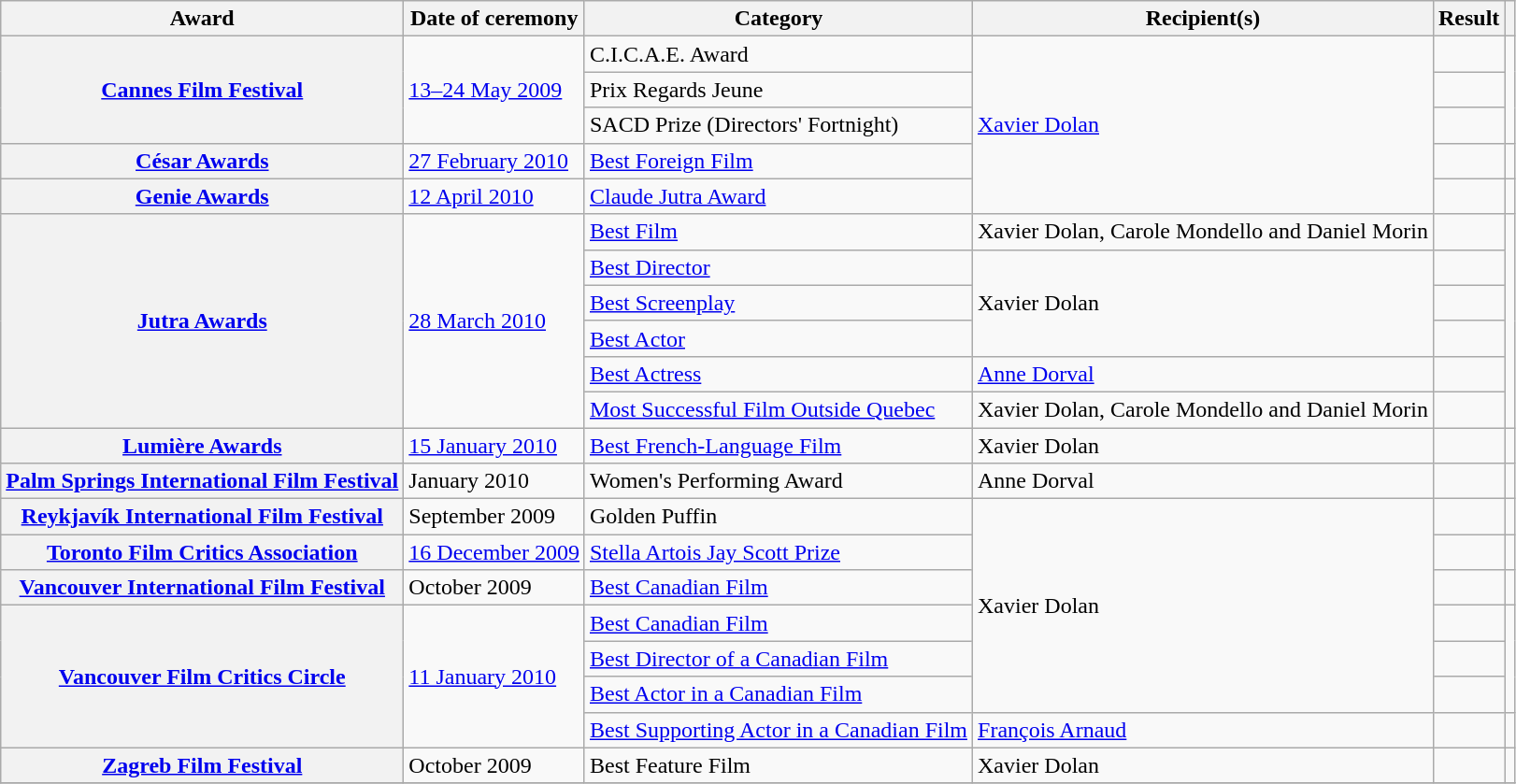<table class="wikitable plainrowheaders sortable">
<tr>
<th scope="col">Award</th>
<th scope="col">Date of ceremony</th>
<th scope="col">Category</th>
<th scope="col">Recipient(s)</th>
<th scope="col">Result</th>
<th scope="col" class="unsortable"></th>
</tr>
<tr>
<th scope="row" rowspan=3><a href='#'>Cannes Film Festival</a></th>
<td rowspan=3><a href='#'>13–24 May 2009</a></td>
<td>C.I.C.A.E. Award</td>
<td rowspan=5><a href='#'>Xavier Dolan</a></td>
<td></td>
<td style="text-align:center;" rowspan=3></td>
</tr>
<tr>
<td>Prix Regards Jeune</td>
<td></td>
</tr>
<tr>
<td>SACD Prize (Directors' Fortnight)</td>
<td></td>
</tr>
<tr>
<th scope="row"><a href='#'>César Awards</a></th>
<td><a href='#'>27 February 2010</a></td>
<td><a href='#'>Best Foreign Film</a></td>
<td></td>
<td></td>
</tr>
<tr>
<th scope="row"><a href='#'>Genie Awards</a></th>
<td rowspan=1><a href='#'>12 April 2010</a></td>
<td><a href='#'>Claude Jutra Award</a></td>
<td></td>
<td style="text-align:center;" rowspan=1></td>
</tr>
<tr>
<th scope="row" rowspan=6><a href='#'>Jutra Awards</a></th>
<td rowspan=6><a href='#'>28 March 2010</a></td>
<td><a href='#'>Best Film</a></td>
<td>Xavier Dolan, Carole Mondello and Daniel Morin</td>
<td></td>
<td style="text-align:center;" rowspan=6></td>
</tr>
<tr>
<td><a href='#'>Best Director</a></td>
<td rowspan=3>Xavier Dolan</td>
<td></td>
</tr>
<tr>
<td><a href='#'>Best Screenplay</a></td>
<td></td>
</tr>
<tr>
<td><a href='#'>Best Actor</a></td>
<td></td>
</tr>
<tr>
<td><a href='#'>Best Actress</a></td>
<td><a href='#'>Anne Dorval</a></td>
<td></td>
</tr>
<tr>
<td><a href='#'>Most Successful Film Outside Quebec</a></td>
<td>Xavier Dolan, Carole Mondello and Daniel Morin</td>
<td></td>
</tr>
<tr>
<th scope="row"><a href='#'>Lumière Awards</a></th>
<td rowspan=1><a href='#'>15 January 2010</a></td>
<td><a href='#'>Best French-Language Film</a></td>
<td>Xavier Dolan</td>
<td></td>
<td style="text-align:center;" rowspan=1></td>
</tr>
<tr>
<th scope="row"><a href='#'>Palm Springs International Film Festival</a></th>
<td>January 2010</td>
<td>Women's Performing Award</td>
<td>Anne Dorval</td>
<td></td>
<td style="text-align:center;" rowspan=1></td>
</tr>
<tr>
<th scope="row"><a href='#'>Reykjavík International Film Festival</a></th>
<td>September 2009</td>
<td>Golden Puffin</td>
<td rowspan=6>Xavier Dolan</td>
<td></td>
<td style="text-align:center;" rowspan=1></td>
</tr>
<tr>
<th scope="row"><a href='#'>Toronto Film Critics Association</a></th>
<td rowspan="1"><a href='#'>16 December 2009</a></td>
<td><a href='#'>Stella Artois Jay Scott Prize</a></td>
<td></td>
<td style="text-align:center;" rowspan=1></td>
</tr>
<tr>
<th scope="row"><a href='#'>Vancouver International Film Festival</a></th>
<td>October 2009</td>
<td><a href='#'>Best Canadian Film</a></td>
<td></td>
<td style="text-align:center;" rowspan=1></td>
</tr>
<tr>
<th scope="row" rowspan=4><a href='#'>Vancouver Film Critics Circle</a></th>
<td rowspan=4><a href='#'>11 January 2010</a></td>
<td><a href='#'>Best Canadian Film</a></td>
<td></td>
<td style="text-align:center;" rowspan=3></td>
</tr>
<tr>
<td><a href='#'>Best Director of a Canadian Film</a></td>
<td></td>
</tr>
<tr>
<td><a href='#'>Best Actor in a Canadian Film</a></td>
<td></td>
</tr>
<tr>
<td><a href='#'>Best Supporting Actor in a Canadian Film</a></td>
<td><a href='#'>François Arnaud</a></td>
<td></td>
<td style="text-align:center;" rowspan=1></td>
</tr>
<tr>
<th scope="row"><a href='#'>Zagreb Film Festival</a></th>
<td>October 2009</td>
<td>Best Feature Film</td>
<td>Xavier Dolan</td>
<td></td>
<td style="text-align:center;" rowspan=1></td>
</tr>
<tr>
</tr>
</table>
